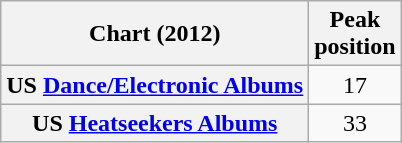<table class="wikitable sortable plainrowheaders" style="text-align:center">
<tr>
<th scope="col">Chart (2012)</th>
<th scope="col">Peak<br>position</th>
</tr>
<tr>
<th scope="row">US <a href='#'>Dance/Electronic Albums</a></th>
<td>17</td>
</tr>
<tr>
<th scope="row">US <a href='#'>Heatseekers Albums</a></th>
<td>33</td>
</tr>
</table>
